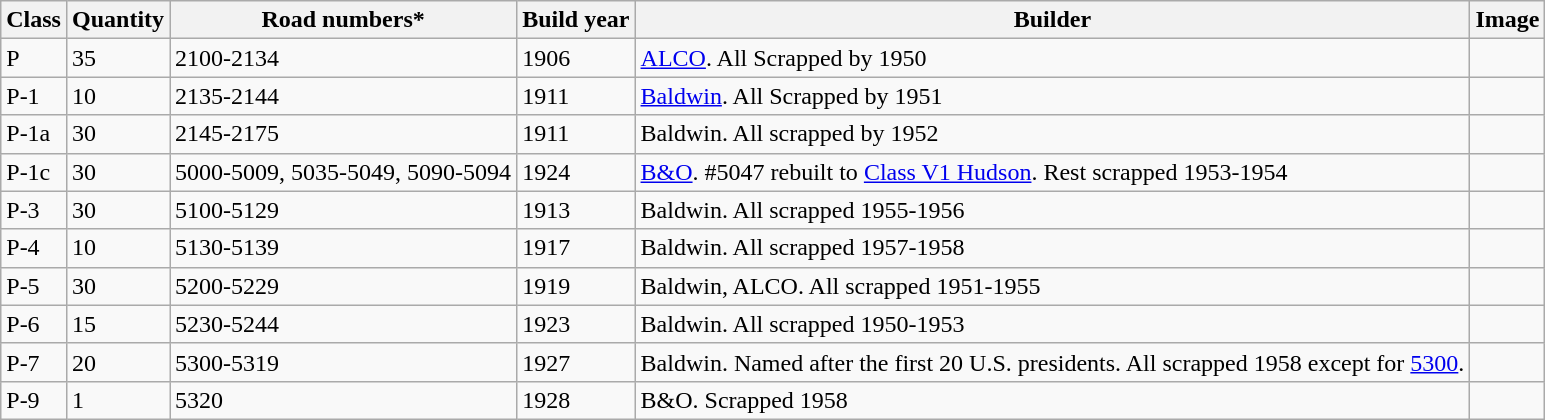<table class="wikitable sortable mw-collapsible">
<tr>
<th>Class</th>
<th>Quantity</th>
<th>Road numbers*</th>
<th>Build year</th>
<th>Builder</th>
<th>Image</th>
</tr>
<tr>
<td>P</td>
<td>35</td>
<td>2100-2134</td>
<td>1906</td>
<td><a href='#'>ALCO</a>. All Scrapped by 1950</td>
<td></td>
</tr>
<tr>
<td>P-1</td>
<td>10</td>
<td>2135-2144</td>
<td>1911</td>
<td><a href='#'>Baldwin</a>. All Scrapped by 1951</td>
<td></td>
</tr>
<tr>
<td>P-1a</td>
<td>30</td>
<td>2145-2175</td>
<td>1911</td>
<td>Baldwin. All scrapped by 1952</td>
<td></td>
</tr>
<tr>
<td>P-1c</td>
<td>30</td>
<td>5000-5009, 5035-5049, 5090-5094</td>
<td>1924</td>
<td><a href='#'>B&O</a>. #5047 rebuilt to <a href='#'>Class V1 Hudson</a>. Rest scrapped 1953-1954</td>
<td></td>
</tr>
<tr>
<td>P-3</td>
<td>30</td>
<td>5100-5129</td>
<td>1913</td>
<td>Baldwin. All scrapped 1955-1956</td>
<td></td>
</tr>
<tr>
<td>P-4</td>
<td>10</td>
<td>5130-5139</td>
<td>1917</td>
<td>Baldwin. All scrapped 1957-1958</td>
<td></td>
</tr>
<tr>
<td>P-5</td>
<td>30</td>
<td>5200-5229</td>
<td>1919</td>
<td>Baldwin, ALCO. All scrapped 1951-1955</td>
<td></td>
</tr>
<tr>
<td>P-6</td>
<td>15</td>
<td>5230-5244</td>
<td>1923</td>
<td>Baldwin. All scrapped 1950-1953</td>
<td></td>
</tr>
<tr>
<td>P-7</td>
<td>20</td>
<td>5300-5319</td>
<td>1927</td>
<td>Baldwin. Named after the first 20 U.S. presidents. All scrapped 1958 except for <a href='#'>5300</a>.</td>
<td></td>
</tr>
<tr>
<td>P-9</td>
<td>1</td>
<td>5320</td>
<td>1928</td>
<td>B&O. Scrapped 1958</td>
<td></td>
</tr>
</table>
